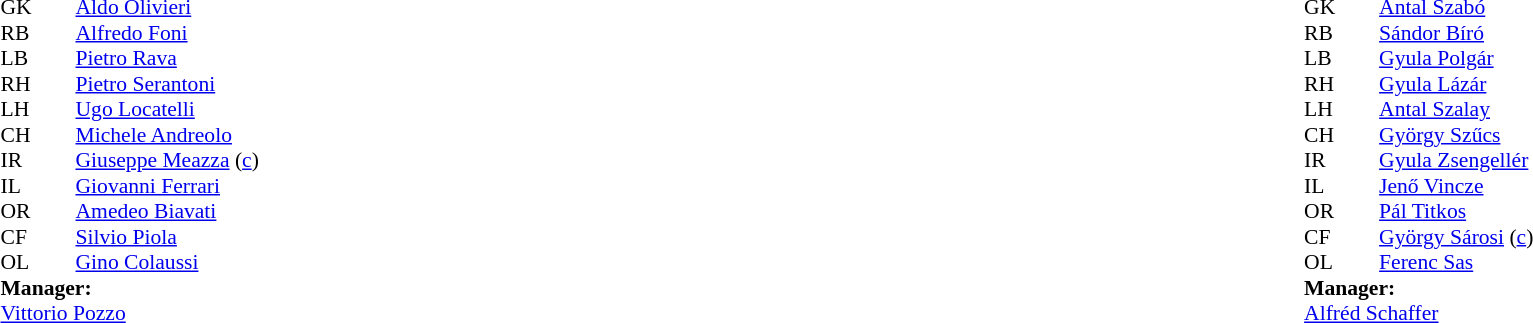<table width="100%">
<tr>
<td valign="top" width="50%"><br><table style="font-size: 90%" cellspacing="0" cellpadding="0">
<tr>
<td colspan="4"></td>
</tr>
<tr>
<th width="25"></th>
<th width="25"></th>
</tr>
<tr>
<td>GK</td>
<td></td>
<td><a href='#'>Aldo Olivieri</a></td>
</tr>
<tr>
<td>RB</td>
<td></td>
<td><a href='#'>Alfredo Foni</a></td>
</tr>
<tr>
<td>LB</td>
<td></td>
<td><a href='#'>Pietro Rava</a></td>
</tr>
<tr>
<td>RH</td>
<td></td>
<td><a href='#'>Pietro Serantoni</a></td>
</tr>
<tr>
<td>LH</td>
<td></td>
<td><a href='#'>Ugo Locatelli</a></td>
</tr>
<tr>
<td>CH</td>
<td></td>
<td><a href='#'>Michele Andreolo</a></td>
</tr>
<tr>
<td>IR</td>
<td></td>
<td><a href='#'>Giuseppe Meazza</a> (<a href='#'>c</a>)</td>
</tr>
<tr>
<td>IL</td>
<td></td>
<td><a href='#'>Giovanni Ferrari</a></td>
</tr>
<tr>
<td>OR</td>
<td></td>
<td><a href='#'>Amedeo Biavati</a></td>
</tr>
<tr>
<td>CF</td>
<td></td>
<td><a href='#'>Silvio Piola</a></td>
</tr>
<tr>
<td>OL</td>
<td></td>
<td><a href='#'>Gino Colaussi</a></td>
</tr>
<tr>
<td colspan="4"><strong>Manager:</strong></td>
</tr>
<tr>
<td colspan="4"> <a href='#'>Vittorio Pozzo</a></td>
</tr>
</table>
</td>
<td valign="top"></td>
<td valign="top" width="50%"><br><table style="font-size: 90%" cellspacing="0" cellpadding="0" align=center>
<tr>
<td colspan="4"></td>
</tr>
<tr>
<th width="25"></th>
<th width="25"></th>
</tr>
<tr>
<td>GK</td>
<td></td>
<td><a href='#'>Antal Szabó</a></td>
</tr>
<tr>
<td>RB</td>
<td></td>
<td><a href='#'>Sándor Bíró</a></td>
</tr>
<tr>
<td>LB</td>
<td></td>
<td><a href='#'>Gyula Polgár</a></td>
</tr>
<tr>
<td>RH</td>
<td></td>
<td><a href='#'>Gyula Lázár</a></td>
</tr>
<tr>
<td>LH</td>
<td></td>
<td><a href='#'>Antal Szalay</a></td>
</tr>
<tr>
<td>CH</td>
<td></td>
<td><a href='#'>György Szűcs</a></td>
</tr>
<tr>
<td>IR</td>
<td></td>
<td><a href='#'>Gyula Zsengellér</a></td>
</tr>
<tr>
<td>IL</td>
<td></td>
<td><a href='#'>Jenő Vincze</a></td>
</tr>
<tr>
<td>OR</td>
<td></td>
<td><a href='#'>Pál Titkos</a></td>
</tr>
<tr>
<td>CF</td>
<td></td>
<td><a href='#'>György Sárosi</a> (<a href='#'>c</a>)</td>
</tr>
<tr>
<td>OL</td>
<td></td>
<td><a href='#'>Ferenc Sas</a></td>
</tr>
<tr>
<td colspan="4"><strong>Manager:</strong></td>
</tr>
<tr>
<td colspan="4"> <a href='#'>Alfréd Schaffer</a></td>
</tr>
</table>
</td>
</tr>
</table>
